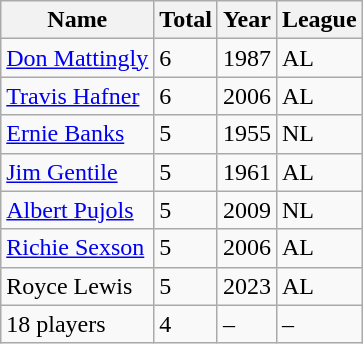<table class="wikitable">
<tr>
<th>Name</th>
<th>Total</th>
<th>Year</th>
<th>League</th>
</tr>
<tr>
<td><a href='#'>Don Mattingly</a></td>
<td>6</td>
<td>1987</td>
<td>AL</td>
</tr>
<tr>
<td><a href='#'>Travis Hafner</a></td>
<td>6</td>
<td>2006</td>
<td>AL</td>
</tr>
<tr>
<td><a href='#'>Ernie Banks</a></td>
<td>5</td>
<td>1955</td>
<td>NL</td>
</tr>
<tr>
<td><a href='#'>Jim Gentile</a></td>
<td>5</td>
<td>1961</td>
<td>AL</td>
</tr>
<tr>
<td><a href='#'>Albert Pujols</a></td>
<td>5</td>
<td>2009</td>
<td>NL</td>
</tr>
<tr>
<td><a href='#'>Richie Sexson</a></td>
<td>5</td>
<td>2006</td>
<td>AL</td>
</tr>
<tr>
<td>Royce Lewis</td>
<td>5</td>
<td>2023</td>
<td>AL</td>
</tr>
<tr>
<td>18 players</td>
<td>4</td>
<td>–</td>
<td>–</td>
</tr>
</table>
